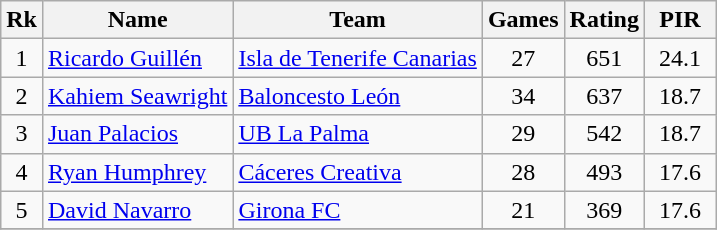<table class="wikitable" style="text-align: center;">
<tr>
<th>Rk</th>
<th>Name</th>
<th>Team</th>
<th>Games</th>
<th>Rating</th>
<th width=40>PIR</th>
</tr>
<tr>
<td>1</td>
<td align="left"> <a href='#'>Ricardo Guillén</a></td>
<td align="left"><a href='#'>Isla de Tenerife Canarias</a></td>
<td>27</td>
<td>651</td>
<td>24.1</td>
</tr>
<tr>
<td>2</td>
<td align="left"> <a href='#'>Kahiem Seawright</a></td>
<td align="left"><a href='#'>Baloncesto León</a></td>
<td>34</td>
<td>637</td>
<td>18.7</td>
</tr>
<tr>
<td>3</td>
<td align="left"> <a href='#'>Juan Palacios</a></td>
<td align="left"><a href='#'>UB La Palma</a></td>
<td>29</td>
<td>542</td>
<td>18.7</td>
</tr>
<tr>
<td>4</td>
<td align="left"> <a href='#'>Ryan Humphrey</a></td>
<td align="left"><a href='#'>Cáceres Creativa</a></td>
<td>28</td>
<td>493</td>
<td>17.6</td>
</tr>
<tr>
<td>5</td>
<td align="left"> <a href='#'>David Navarro</a></td>
<td align="left"><a href='#'>Girona FC</a></td>
<td>21</td>
<td>369</td>
<td>17.6</td>
</tr>
<tr>
</tr>
</table>
